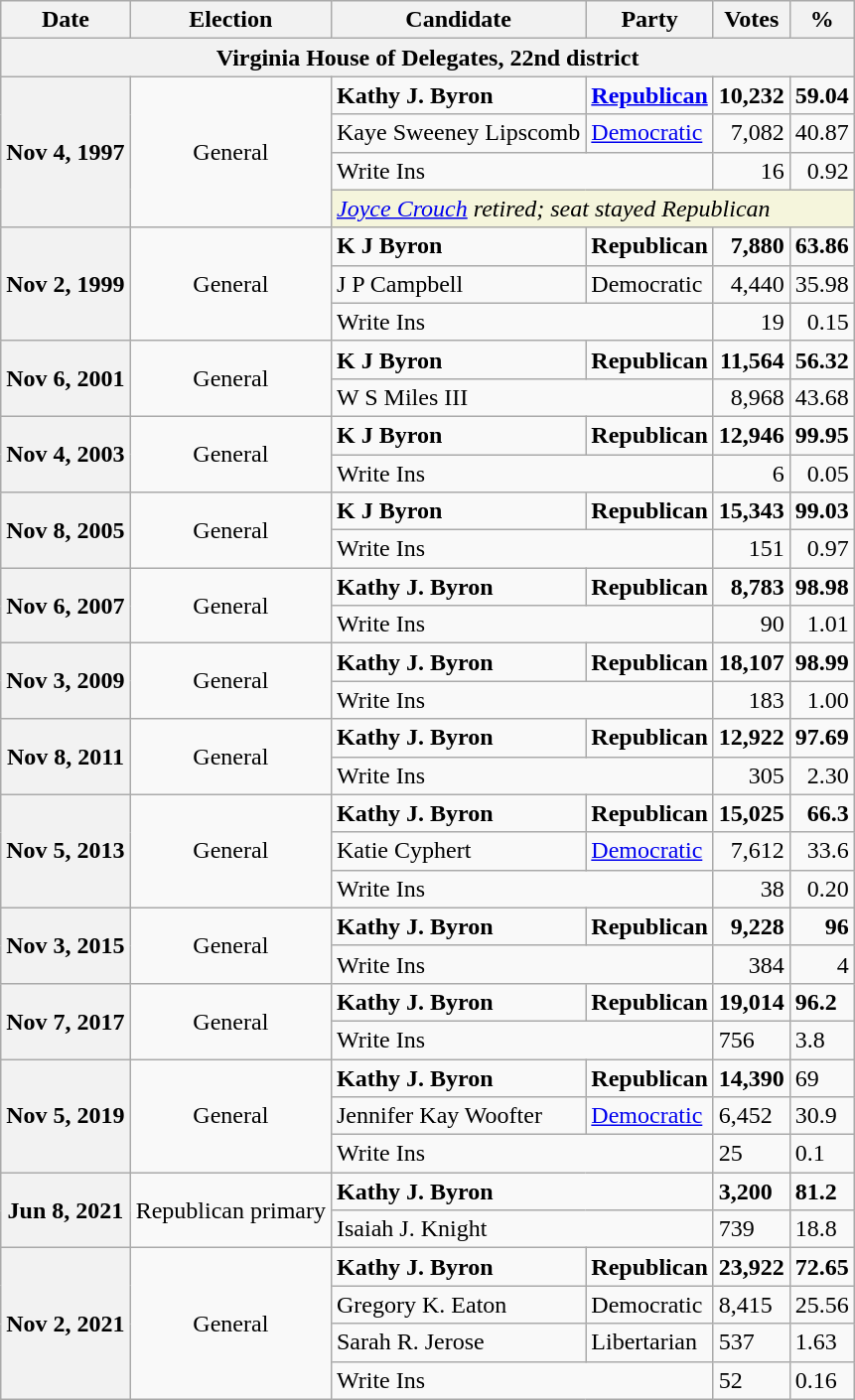<table class="wikitable">
<tr>
<th>Date</th>
<th>Election</th>
<th>Candidate</th>
<th>Party</th>
<th>Votes</th>
<th>%</th>
</tr>
<tr>
<th colspan="6">Virginia House of Delegates, 22nd district</th>
</tr>
<tr>
<th rowspan="4">Nov 4, 1997</th>
<td rowspan="4" align="center">General</td>
<td><strong>Kathy J. Byron</strong></td>
<td><strong><a href='#'>Republican</a></strong></td>
<td align="right"><strong>10,232</strong></td>
<td align="right"><strong>59.04</strong></td>
</tr>
<tr>
<td>Kaye Sweeney Lipscomb</td>
<td><a href='#'>Democratic</a></td>
<td align="right">7,082</td>
<td align="right">40.87</td>
</tr>
<tr>
<td colspan="2">Write Ins</td>
<td align="right">16</td>
<td align="right">0.92</td>
</tr>
<tr>
<td colspan="4" style="background:Beige"><em><a href='#'>Joyce Crouch</a> retired; seat stayed Republican</em></td>
</tr>
<tr>
<th rowspan="3">Nov 2, 1999</th>
<td rowspan="3" align="center">General</td>
<td><strong>K J Byron</strong></td>
<td><strong>Republican</strong></td>
<td align="right"><strong>7,880</strong></td>
<td align="right"><strong>63.86</strong></td>
</tr>
<tr>
<td>J P Campbell</td>
<td>Democratic</td>
<td align="right">4,440</td>
<td align="right">35.98</td>
</tr>
<tr>
<td colspan="2">Write Ins</td>
<td align="right">19</td>
<td align="right">0.15</td>
</tr>
<tr>
<th rowspan="2">Nov 6, 2001</th>
<td rowspan="2" align="center">General</td>
<td><strong>K J Byron</strong></td>
<td><strong>Republican</strong></td>
<td align="right"><strong>11,564</strong></td>
<td align="right"><strong>56.32</strong></td>
</tr>
<tr>
<td colspan="2">W S Miles III</td>
<td align="right">8,968</td>
<td align="right">43.68</td>
</tr>
<tr>
<th rowspan="2">Nov 4, 2003</th>
<td rowspan="2" align="center">General</td>
<td><strong>K J Byron</strong></td>
<td><strong>Republican</strong></td>
<td align="right"><strong>12,946</strong></td>
<td align="right"><strong>99.95</strong></td>
</tr>
<tr>
<td colspan="2">Write Ins</td>
<td align="right">6</td>
<td align="right">0.05</td>
</tr>
<tr>
<th rowspan="2">Nov 8, 2005</th>
<td rowspan="2" align="center">General</td>
<td><strong>K J Byron</strong></td>
<td><strong>Republican</strong></td>
<td align="right"><strong>15,343</strong></td>
<td align="right"><strong>99.03</strong></td>
</tr>
<tr>
<td colspan="2">Write Ins</td>
<td align="right">151</td>
<td align="right">0.97</td>
</tr>
<tr>
<th rowspan="2">Nov 6, 2007</th>
<td rowspan="2" align="center">General</td>
<td><strong>Kathy J. Byron</strong></td>
<td><strong>Republican</strong></td>
<td align="right"><strong>8,783</strong></td>
<td align="right"><strong>98.98</strong></td>
</tr>
<tr>
<td colspan="2">Write Ins</td>
<td align="right">90</td>
<td align="right">1.01</td>
</tr>
<tr>
<th rowspan="2">Nov 3, 2009</th>
<td rowspan="2" align="center">General</td>
<td><strong>Kathy J. Byron</strong></td>
<td><strong>Republican</strong></td>
<td align="right"><strong>18,107</strong></td>
<td align="right"><strong>98.99</strong></td>
</tr>
<tr>
<td colspan="2">Write Ins</td>
<td align="right">183</td>
<td align="right">1.00</td>
</tr>
<tr>
<th rowspan="2">Nov 8, 2011</th>
<td rowspan="2" align="center">General</td>
<td><strong>Kathy J. Byron</strong></td>
<td><strong>Republican</strong></td>
<td align="right"><strong>12,922</strong></td>
<td align="right"><strong>97.69</strong></td>
</tr>
<tr>
<td colspan="2">Write Ins</td>
<td align="right">305</td>
<td align="right">2.30</td>
</tr>
<tr>
<th rowspan="3">Nov 5, 2013</th>
<td rowspan="3" align="center">General</td>
<td><strong>Kathy J. Byron</strong></td>
<td><strong>Republican</strong></td>
<td align="right"><strong>15,025</strong></td>
<td align="right"><strong>66.3</strong></td>
</tr>
<tr>
<td>Katie Cyphert</td>
<td><a href='#'>Democratic</a></td>
<td align="right">7,612</td>
<td align="right">33.6</td>
</tr>
<tr>
<td colspan="2">Write Ins</td>
<td align="right">38</td>
<td align="right">0.20</td>
</tr>
<tr>
<th rowspan="2">Nov 3, 2015</th>
<td rowspan="2" align="center">General</td>
<td><strong>Kathy J. Byron</strong></td>
<td><strong>Republican</strong></td>
<td align="right"><strong>9,228</strong></td>
<td align="right"><strong>96</strong></td>
</tr>
<tr>
<td colspan="2">Write Ins</td>
<td align="right">384</td>
<td align="right">4</td>
</tr>
<tr>
<th rowspan="2" align="center"><strong>Nov 7, 2017</strong></th>
<td rowspan="2" align="center">General</td>
<td><strong>Kathy J. Byron</strong></td>
<td><strong>Republican</strong></td>
<td><strong>19,014</strong></td>
<td><strong>96.2</strong></td>
</tr>
<tr>
<td colspan="2">Write Ins</td>
<td>756</td>
<td>3.8</td>
</tr>
<tr>
<th rowspan="3"><strong>Nov 5, 2019</strong></th>
<td rowspan="3" align="center">General</td>
<td><strong>Kathy J. Byron</strong></td>
<td><strong>Republican</strong></td>
<td><strong>14,390</strong></td>
<td>69</td>
</tr>
<tr>
<td>Jennifer Kay Woofter</td>
<td><a href='#'>Democratic</a></td>
<td>6,452</td>
<td>30.9</td>
</tr>
<tr>
<td colspan="2">Write Ins</td>
<td>25</td>
<td>0.1</td>
</tr>
<tr>
<th rowspan="2"><strong>Jun 8, 2021</strong></th>
<td rowspan="2" align="center" >Republican primary</td>
<td colspan="2"><strong>Kathy J. Byron</strong></td>
<td><strong>3,200</strong></td>
<td><strong>81.2</strong></td>
</tr>
<tr>
<td colspan="2">Isaiah J. Knight</td>
<td>739</td>
<td>18.8</td>
</tr>
<tr>
<th rowspan="4"><strong>Nov 2, 2021</strong></th>
<td rowspan="4" align="center">General</td>
<td><strong>Kathy J. Byron</strong></td>
<td><strong>Republican</strong></td>
<td><strong>23,922</strong></td>
<td><strong>72.65</strong></td>
</tr>
<tr>
<td>Gregory K. Eaton</td>
<td>Democratic</td>
<td>8,415</td>
<td>25.56</td>
</tr>
<tr>
<td>Sarah R. Jerose</td>
<td>Libertarian</td>
<td>537</td>
<td>1.63</td>
</tr>
<tr>
<td colspan="2">Write Ins</td>
<td>52</td>
<td>0.16</td>
</tr>
</table>
